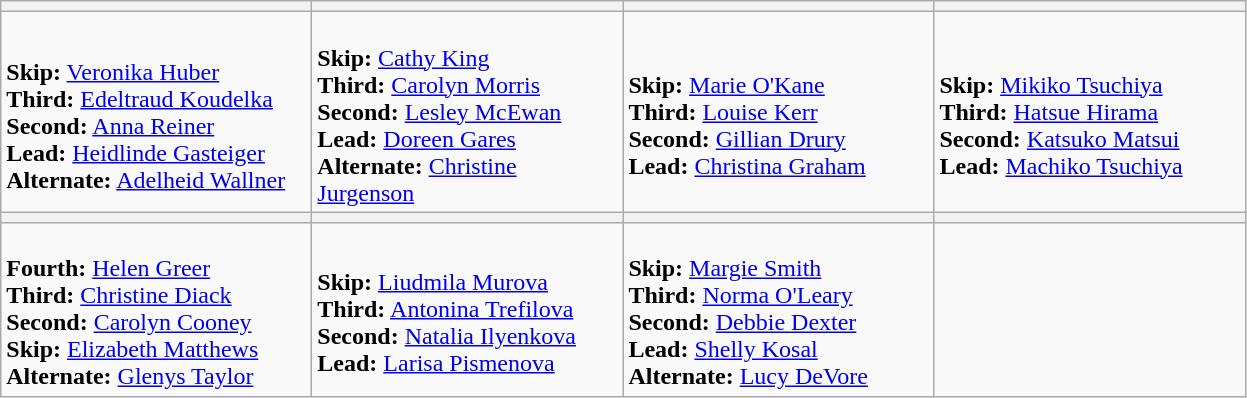<table class="wikitable">
<tr>
<th width=200></th>
<th width=200></th>
<th width=200></th>
<th width=200></th>
</tr>
<tr>
<td><br><strong>Skip:</strong> <a href='#'>Veronika Huber</a><br>
<strong>Third:</strong> <a href='#'>Edeltraud Koudelka</a><br>
<strong>Second:</strong> <a href='#'>Anna Reiner</a><br>
<strong>Lead:</strong> <a href='#'>Heidlinde Gasteiger</a><br>
<strong>Alternate:</strong> <a href='#'>Adelheid Wallner</a></td>
<td><br><strong>Skip:</strong> <a href='#'>Cathy King</a><br>
<strong>Third:</strong> <a href='#'>Carolyn Morris</a><br>
<strong>Second:</strong> <a href='#'>Lesley McEwan</a><br>
<strong>Lead:</strong> <a href='#'>Doreen Gares</a><br>
<strong>Alternate:</strong> <a href='#'>Christine Jurgenson</a></td>
<td><br><strong>Skip:</strong> <a href='#'>Marie O'Kane</a><br>
<strong>Third:</strong> <a href='#'>Louise Kerr</a><br>
<strong>Second:</strong> <a href='#'>Gillian Drury</a><br>
<strong>Lead:</strong> <a href='#'>Christina Graham</a></td>
<td><br><strong>Skip:</strong> <a href='#'>Mikiko Tsuchiya</a><br>
<strong>Third:</strong> <a href='#'>Hatsue Hirama</a><br>
<strong>Second:</strong> <a href='#'>Katsuko Matsui</a><br>
<strong>Lead:</strong> <a href='#'>Machiko Tsuchiya</a></td>
</tr>
<tr>
<th width=200></th>
<th width=200></th>
<th width=200></th>
<th width=200></th>
</tr>
<tr>
<td><br><strong>Fourth:</strong> <a href='#'>Helen Greer</a><br>
<strong>Third:</strong> <a href='#'>Christine Diack</a><br>
<strong>Second:</strong> <a href='#'>Carolyn Cooney</a><br>
<strong>Skip:</strong> <a href='#'>Elizabeth Matthews</a><br>
<strong>Alternate:</strong> <a href='#'>Glenys Taylor</a></td>
<td><br><strong>Skip:</strong> <a href='#'>Liudmila Murova</a><br>
<strong>Third:</strong> <a href='#'>Antonina Trefilova</a><br>
<strong>Second:</strong> <a href='#'>Natalia Ilyenkova</a><br>
<strong>Lead:</strong> <a href='#'>Larisa Pismenova</a></td>
<td><br><strong>Skip:</strong> <a href='#'>Margie Smith</a><br>
<strong>Third:</strong> <a href='#'>Norma O'Leary</a><br>
<strong>Second:</strong> <a href='#'>Debbie Dexter</a><br>
<strong>Lead:</strong> <a href='#'>Shelly Kosal</a><br>
<strong>Alternate:</strong> <a href='#'>Lucy DeVore</a></td>
<td></td>
</tr>
</table>
